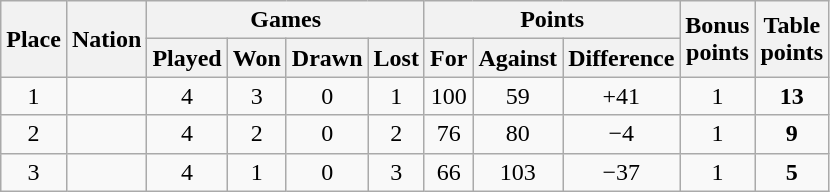<table class="wikitable" style="text-align:center">
<tr>
<th rowspan=2>Place</th>
<th rowspan=2>Nation</th>
<th colspan=4>Games</th>
<th colspan=3>Points</th>
<th rowspan=2>Bonus<br>points</th>
<th rowspan=2>Table<br>points</th>
</tr>
<tr>
<th>Played</th>
<th>Won</th>
<th>Drawn</th>
<th>Lost</th>
<th>For</th>
<th>Against</th>
<th>Difference</th>
</tr>
<tr>
<td>1</td>
<td align=left></td>
<td>4</td>
<td>3</td>
<td>0</td>
<td>1</td>
<td>100</td>
<td>59</td>
<td>+41</td>
<td>1</td>
<td><strong>13</strong></td>
</tr>
<tr>
<td>2</td>
<td align=left></td>
<td>4</td>
<td>2</td>
<td>0</td>
<td>2</td>
<td>76</td>
<td>80</td>
<td>−4</td>
<td>1</td>
<td><strong>9</strong></td>
</tr>
<tr>
<td>3</td>
<td align=left></td>
<td>4</td>
<td>1</td>
<td>0</td>
<td>3</td>
<td>66</td>
<td>103</td>
<td>−37</td>
<td>1</td>
<td><strong>5</strong></td>
</tr>
</table>
